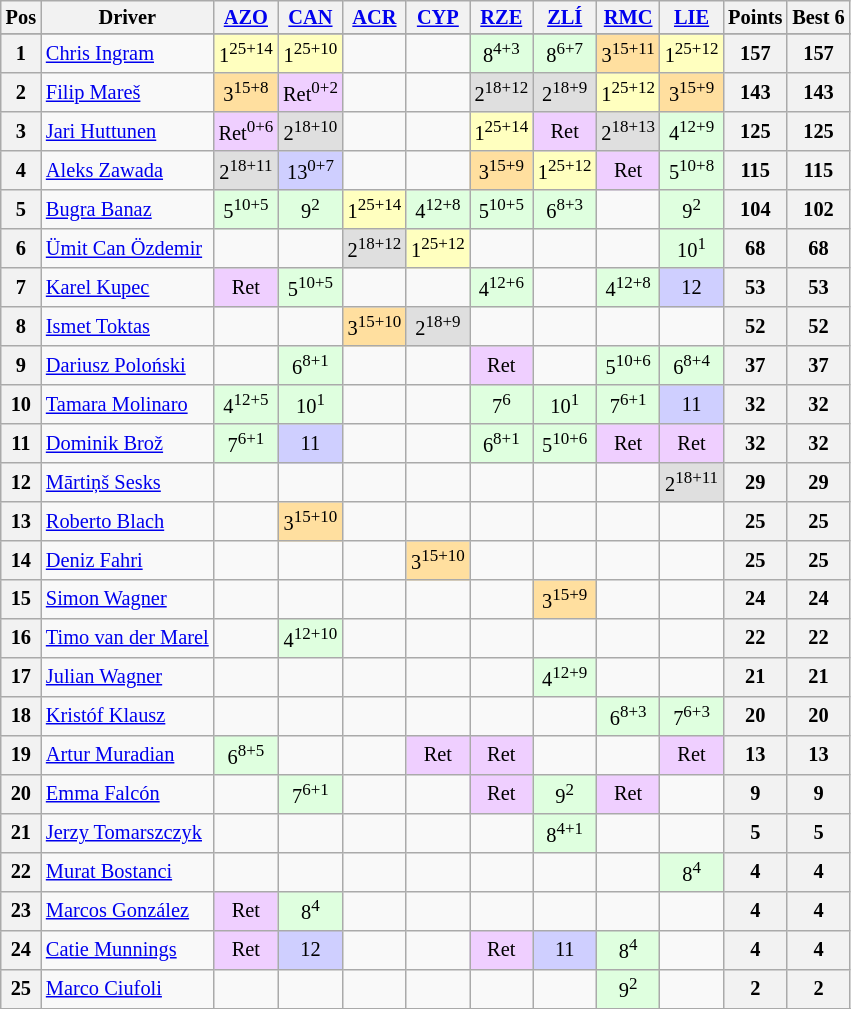<table class="wikitable" style="font-size: 85%; text-align: center;">
<tr valign="top">
<th valign="middle">Pos</th>
<th valign="middle">Driver</th>
<th><a href='#'>AZO</a><br></th>
<th><a href='#'>CAN</a><br></th>
<th><a href='#'>ACR</a><br></th>
<th><a href='#'>CYP</a><br></th>
<th><a href='#'>RZE</a><br></th>
<th><a href='#'>ZLÍ</a><br></th>
<th><a href='#'>RMC</a><br></th>
<th><a href='#'>LIE</a><br></th>
<th valign="middle">Points</th>
<th valign="middle">Best 6</th>
</tr>
<tr>
</tr>
<tr>
<th>1</th>
<td align=left> <a href='#'>Chris Ingram</a></td>
<td style="background:#ffffbf;">1<sup>25+14</sup></td>
<td style="background:#ffffbf;">1<sup>25+10</sup></td>
<td></td>
<td></td>
<td style="background:#dfffdf;">8<sup>4+3</sup></td>
<td style="background:#dfffdf;">8<sup>6+7</sup></td>
<td style="background:#ffdf9f;">3<sup>15+11</sup></td>
<td style="background:#ffffbf;">1<sup>25+12</sup></td>
<th>157</th>
<th>157</th>
</tr>
<tr>
<th>2</th>
<td align=left> <a href='#'>Filip Mareš</a></td>
<td style="background:#ffdf9f;">3<sup>15+8</sup></td>
<td style="background:#efcfff;">Ret<sup>0+2</sup></td>
<td></td>
<td></td>
<td style="background:#dfdfdf;">2<sup>18+12</sup></td>
<td style="background:#dfdfdf;">2<sup>18+9</sup></td>
<td style="background:#ffffbf;">1<sup>25+12</sup></td>
<td style="background:#ffdf9f;">3<sup>15+9</sup></td>
<th>143</th>
<th>143</th>
</tr>
<tr>
<th>3</th>
<td align=left> <a href='#'>Jari Huttunen</a></td>
<td style="background:#efcfff;">Ret<sup>0+6</sup></td>
<td style="background:#dfdfdf;">2<sup>18+10</sup></td>
<td></td>
<td></td>
<td style="background:#ffffbf;">1<sup>25+14</sup></td>
<td style="background:#efcfff;">Ret</td>
<td style="background:#dfdfdf;">2<sup>18+13</sup></td>
<td style="background:#dfffdf;">4<sup>12+9</sup></td>
<th>125</th>
<th>125</th>
</tr>
<tr>
<th>4</th>
<td align=left> <a href='#'>Aleks Zawada</a></td>
<td style="background:#dfdfdf;">2<sup>18+11</sup></td>
<td style="background:#cfcfff;">13<sup>0+7</sup></td>
<td></td>
<td></td>
<td style="background:#ffdf9f;">3<sup>15+9</sup></td>
<td style="background:#ffffbf;">1<sup>25+12</sup></td>
<td style="background:#efcfff;">Ret</td>
<td style="background:#dfffdf;">5<sup>10+8</sup></td>
<th>115</th>
<th>115</th>
</tr>
<tr>
<th>5</th>
<td align=left> <a href='#'>Bugra Banaz</a></td>
<td style="background:#dfffdf;">5<sup>10+5</sup></td>
<td style="background:#dfffdf;">9<sup>2</sup></td>
<td style="background:#ffffbf;">1<sup>25+14</sup></td>
<td style="background:#dfffdf;">4<sup>12+8</sup></td>
<td style="background:#dfffdf;">5<sup>10+5</sup></td>
<td style="background:#dfffdf;">6<sup>8+3</sup></td>
<td></td>
<td style="background:#dfffdf;">9<sup>2</sup></td>
<th>104</th>
<th>102</th>
</tr>
<tr>
<th>6</th>
<td align=left> <a href='#'>Ümit Can Özdemir</a></td>
<td></td>
<td></td>
<td style="background:#dfdfdf;">2<sup>18+12</sup></td>
<td style="background:#ffffbf;">1<sup>25+12</sup></td>
<td></td>
<td></td>
<td></td>
<td style="background:#dfffdf;">10<sup>1</sup></td>
<th>68</th>
<th>68</th>
</tr>
<tr>
<th>7</th>
<td align=left> <a href='#'>Karel Kupec</a></td>
<td style="background:#efcfff;">Ret</td>
<td style="background:#dfffdf;">5<sup>10+5</sup></td>
<td></td>
<td></td>
<td style="background:#dfffdf;">4<sup>12+6</sup></td>
<td></td>
<td style="background:#dfffdf;">4<sup>12+8</sup></td>
<td style="background:#cfcfff;">12</td>
<th>53</th>
<th>53</th>
</tr>
<tr>
<th>8</th>
<td align=left> <a href='#'>Ismet Toktas</a></td>
<td></td>
<td></td>
<td style="background:#ffdf9f;">3<sup>15+10</sup></td>
<td style="background:#dfdfdf;">2<sup>18+9</sup></td>
<td></td>
<td></td>
<td></td>
<td></td>
<th>52</th>
<th>52</th>
</tr>
<tr>
<th>9</th>
<td align=left> <a href='#'>Dariusz Poloński</a></td>
<td></td>
<td style="background:#dfffdf;">6<sup>8+1</sup></td>
<td></td>
<td></td>
<td style="background:#efcfff;">Ret</td>
<td></td>
<td style="background:#dfffdf;">5<sup>10+6</sup></td>
<td style="background:#dfffdf;">6<sup>8+4</sup></td>
<th>37</th>
<th>37</th>
</tr>
<tr>
<th>10</th>
<td align=left> <a href='#'>Tamara Molinaro</a></td>
<td style="background:#dfffdf;">4<sup>12+5</sup></td>
<td style="background:#dfffdf;">10<sup>1</sup></td>
<td></td>
<td></td>
<td style="background:#dfffdf;">7<sup>6</sup></td>
<td style="background:#dfffdf;">10<sup>1</sup></td>
<td style="background:#dfffdf;">7<sup>6+1</sup></td>
<td style="background:#cfcfff;">11</td>
<th>32</th>
<th>32</th>
</tr>
<tr>
<th>11</th>
<td align=left> <a href='#'>Dominik Brož</a></td>
<td style="background:#dfffdf;">7<sup>6+1</sup></td>
<td style="background:#cfcfff;">11</td>
<td></td>
<td></td>
<td style="background:#dfffdf;">6<sup>8+1</sup></td>
<td style="background:#dfffdf;">5<sup>10+6</sup></td>
<td style="background:#efcfff;">Ret</td>
<td style="background:#efcfff;">Ret</td>
<th>32</th>
<th>32</th>
</tr>
<tr>
<th>12</th>
<td align=left> <a href='#'>Mārtiņš Sesks</a></td>
<td></td>
<td></td>
<td></td>
<td></td>
<td></td>
<td></td>
<td></td>
<td style="background:#dfdfdf;">2<sup>18+11</sup></td>
<th>29</th>
<th>29</th>
</tr>
<tr>
<th>13</th>
<td align=left> <a href='#'>Roberto Blach</a></td>
<td></td>
<td style="background:#ffdf9f;">3<sup>15+10</sup></td>
<td></td>
<td></td>
<td></td>
<td></td>
<td></td>
<td></td>
<th>25</th>
<th>25</th>
</tr>
<tr>
<th>14</th>
<td align=left> <a href='#'>Deniz Fahri</a></td>
<td></td>
<td></td>
<td></td>
<td style="background:#ffdf9f;">3<sup>15+10</sup></td>
<td></td>
<td></td>
<td></td>
<td></td>
<th>25</th>
<th>25</th>
</tr>
<tr>
<th>15</th>
<td align=left> <a href='#'>Simon Wagner</a></td>
<td></td>
<td></td>
<td></td>
<td></td>
<td></td>
<td style="background:#ffdf9f;">3<sup>15+9</sup></td>
<td></td>
<td></td>
<th>24</th>
<th>24</th>
</tr>
<tr>
<th>16</th>
<td align=left> <a href='#'>Timo van der Marel</a></td>
<td></td>
<td style="background:#dfffdf;">4<sup>12+10</sup></td>
<td></td>
<td></td>
<td></td>
<td></td>
<td></td>
<td></td>
<th>22</th>
<th>22</th>
</tr>
<tr>
<th>17</th>
<td align=left> <a href='#'>Julian Wagner</a></td>
<td></td>
<td></td>
<td></td>
<td></td>
<td></td>
<td style="background:#dfffdf;">4<sup>12+9</sup></td>
<td></td>
<td></td>
<th>21</th>
<th>21</th>
</tr>
<tr>
<th>18</th>
<td align=left> <a href='#'>Kristóf Klausz</a></td>
<td></td>
<td></td>
<td></td>
<td></td>
<td></td>
<td></td>
<td style="background:#dfffdf;">6<sup>8+3</sup></td>
<td style="background:#dfffdf;">7<sup>6+3</sup></td>
<th>20</th>
<th>20</th>
</tr>
<tr>
<th>19</th>
<td align=left> <a href='#'>Artur Muradian</a></td>
<td style="background:#dfffdf;">6<sup>8+5</sup></td>
<td></td>
<td></td>
<td style="background:#efcfff;">Ret</td>
<td style="background:#efcfff;">Ret</td>
<td></td>
<td></td>
<td style="background:#efcfff;">Ret</td>
<th>13</th>
<th>13</th>
</tr>
<tr>
<th>20</th>
<td align=left> <a href='#'>Emma Falcón</a></td>
<td></td>
<td style="background:#dfffdf;">7<sup>6+1</sup></td>
<td></td>
<td></td>
<td style="background:#efcfff;">Ret</td>
<td style="background:#dfffdf;">9<sup>2</sup></td>
<td style="background:#efcfff;">Ret</td>
<td></td>
<th>9</th>
<th>9</th>
</tr>
<tr>
<th>21</th>
<td align=left> <a href='#'>Jerzy Tomarszczyk</a></td>
<td></td>
<td></td>
<td></td>
<td></td>
<td></td>
<td style="background:#dfffdf;">8<sup>4+1</sup></td>
<td></td>
<td></td>
<th>5</th>
<th>5</th>
</tr>
<tr>
<th>22</th>
<td align=left> <a href='#'>Murat Bostanci</a></td>
<td></td>
<td></td>
<td></td>
<td></td>
<td></td>
<td></td>
<td></td>
<td style="background:#dfffdf;">8<sup>4</sup></td>
<th>4</th>
<th>4</th>
</tr>
<tr>
<th>23</th>
<td align=left> <a href='#'>Marcos González</a></td>
<td style="background:#efcfff;">Ret</td>
<td style="background:#dfffdf;">8<sup>4</sup></td>
<td></td>
<td></td>
<td></td>
<td></td>
<td></td>
<td></td>
<th>4</th>
<th>4</th>
</tr>
<tr>
<th>24</th>
<td align=left> <a href='#'>Catie Munnings</a></td>
<td style="background:#efcfff;">Ret</td>
<td style="background:#cfcfff;">12</td>
<td></td>
<td></td>
<td style="background:#efcfff;">Ret</td>
<td style="background:#cfcfff;">11</td>
<td style="background:#dfffdf;">8<sup>4</sup></td>
<td></td>
<th>4</th>
<th>4</th>
</tr>
<tr>
<th>25</th>
<td align=left> <a href='#'>Marco Ciufoli</a></td>
<td></td>
<td></td>
<td></td>
<td></td>
<td></td>
<td></td>
<td style="background:#dfffdf;">9<sup>2</sup></td>
<td></td>
<th>2</th>
<th>2</th>
</tr>
<tr>
</tr>
</table>
